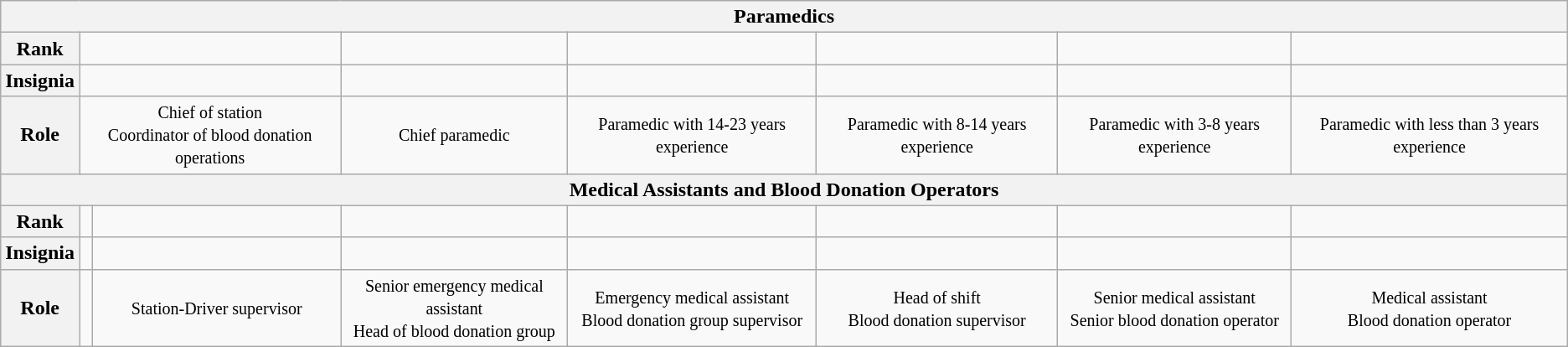<table class="wikitable">
<tr style="text-align:center;">
<th colspan=8>Paramedics</th>
</tr>
<tr style="text-align:center;">
<th>Rank</th>
<td colspan=2></td>
<td></td>
<td></td>
<td></td>
<td></td>
<td></td>
</tr>
<tr style="text-align:center;">
<th>Insignia</th>
<td colspan=2></td>
<td></td>
<td></td>
<td></td>
<td></td>
<td></td>
</tr>
<tr style="text-align:center;">
<th>Role</th>
<td colspan=2><small>Chief of station<br>Coordinator of blood donation operations</small></td>
<td><small>Chief paramedic</small></td>
<td><small>Paramedic with 14-23 years experience</small></td>
<td><small>Paramedic with 8-14 years experience</small></td>
<td><small>Paramedic with 3-8 years experience</small></td>
<td><small>Paramedic with less than 3 years experience</small></td>
</tr>
<tr style="text-align:center;">
<th colspan=8>Medical Assistants and Blood Donation Operators</th>
</tr>
<tr style="text-align:center;">
<th>Rank</th>
<td></td>
<td></td>
<td></td>
<td></td>
<td></td>
<td></td>
<td></td>
</tr>
<tr style="text-align:center;">
<th>Insignia</th>
<td></td>
<td></td>
<td></td>
<td></td>
<td></td>
<td></td>
<td></td>
</tr>
<tr style="text-align:center;">
<th>Role</th>
<td><small></small></td>
<td><small>Station-Driver supervisor</small></td>
<td><small>Senior emergency medical assistant<br>Head of blood donation group</small></td>
<td><small>Emergency medical assistant<br>Blood donation group supervisor</small></td>
<td><small>Head of shift<br>Blood donation supervisor</small></td>
<td><small>Senior medical assistant<br>Senior blood donation operator</small></td>
<td><small>Medical assistant<br>Blood donation operator</small></td>
</tr>
</table>
